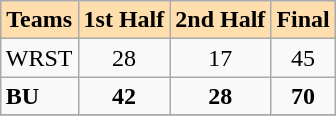<table class="wikitable" align=right>
<tr bgcolor=#ffdead align=center>
<td><strong>Teams</strong></td>
<td><strong>1st Half</strong></td>
<td><strong>2nd Half</strong></td>
<td><strong>Final</strong></td>
</tr>
<tr>
<td>WRST</td>
<td align=center>28</td>
<td align=center>17</td>
<td align=center>45</td>
</tr>
<tr>
<td><strong>BU</strong></td>
<td align=center><strong>42</strong></td>
<td align=center><strong>28</strong></td>
<td align=center><strong>70</strong></td>
</tr>
<tr>
</tr>
</table>
